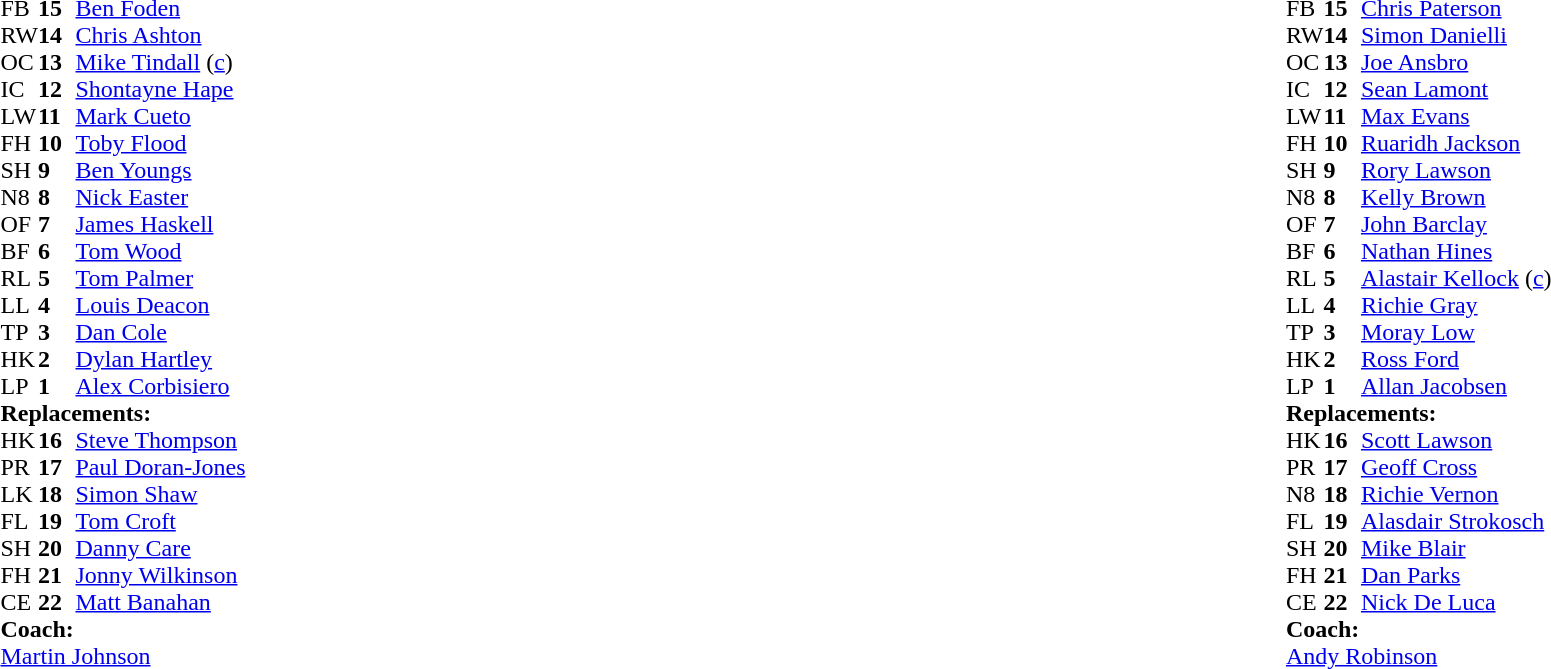<table width="100%">
<tr>
<td valign="top" width="50%"><br><table cellspacing="0" cellpadding="0">
<tr>
<th width="25"></th>
<th width="25"></th>
</tr>
<tr>
<td>FB</td>
<td><strong>15</strong></td>
<td><a href='#'>Ben Foden</a></td>
</tr>
<tr>
<td>RW</td>
<td><strong>14</strong></td>
<td><a href='#'>Chris Ashton</a></td>
</tr>
<tr>
<td>OC</td>
<td><strong>13</strong></td>
<td><a href='#'>Mike Tindall</a> (<a href='#'>c</a>)</td>
<td></td>
<td></td>
</tr>
<tr>
<td>IC</td>
<td><strong>12</strong></td>
<td><a href='#'>Shontayne Hape</a></td>
</tr>
<tr>
<td>LW</td>
<td><strong>11</strong></td>
<td><a href='#'>Mark Cueto</a></td>
</tr>
<tr>
<td>FH</td>
<td><strong>10</strong></td>
<td><a href='#'>Toby Flood</a></td>
<td></td>
<td></td>
</tr>
<tr>
<td>SH</td>
<td><strong>9</strong></td>
<td><a href='#'>Ben Youngs</a></td>
<td></td>
<td></td>
</tr>
<tr>
<td>N8</td>
<td><strong>8</strong></td>
<td><a href='#'>Nick Easter</a></td>
</tr>
<tr>
<td>OF</td>
<td><strong>7</strong></td>
<td><a href='#'>James Haskell</a></td>
</tr>
<tr>
<td>BF</td>
<td><strong>6</strong></td>
<td><a href='#'>Tom Wood</a></td>
<td></td>
<td></td>
</tr>
<tr>
<td>RL</td>
<td><strong>5</strong></td>
<td><a href='#'>Tom Palmer</a></td>
</tr>
<tr>
<td>LL</td>
<td><strong>4</strong></td>
<td><a href='#'>Louis Deacon</a></td>
<td></td>
<td></td>
</tr>
<tr>
<td>TP</td>
<td><strong>3</strong></td>
<td><a href='#'>Dan Cole</a></td>
<td></td>
<td></td>
</tr>
<tr>
<td>HK</td>
<td><strong>2</strong></td>
<td><a href='#'>Dylan Hartley</a></td>
<td></td>
<td></td>
</tr>
<tr>
<td>LP</td>
<td><strong>1</strong></td>
<td><a href='#'>Alex Corbisiero</a></td>
</tr>
<tr>
<td colspan="3"><strong>Replacements:</strong></td>
</tr>
<tr>
<td>HK</td>
<td><strong>16</strong></td>
<td><a href='#'>Steve Thompson</a></td>
<td></td>
<td></td>
</tr>
<tr>
<td>PR</td>
<td><strong>17</strong></td>
<td><a href='#'>Paul Doran-Jones</a></td>
<td></td>
<td></td>
</tr>
<tr>
<td>LK</td>
<td><strong>18</strong></td>
<td><a href='#'>Simon Shaw</a></td>
<td></td>
<td></td>
</tr>
<tr>
<td>FL</td>
<td><strong>19</strong></td>
<td><a href='#'>Tom Croft</a></td>
<td></td>
<td></td>
</tr>
<tr>
<td>SH</td>
<td><strong>20</strong></td>
<td><a href='#'>Danny Care</a></td>
<td></td>
<td></td>
</tr>
<tr>
<td>FH</td>
<td><strong>21</strong></td>
<td><a href='#'>Jonny Wilkinson</a></td>
<td></td>
<td></td>
</tr>
<tr>
<td>CE</td>
<td><strong>22</strong></td>
<td><a href='#'>Matt Banahan</a></td>
<td></td>
<td></td>
</tr>
<tr>
<td colspan="3"><strong>Coach:</strong></td>
</tr>
<tr>
<td colspan="4"> <a href='#'>Martin Johnson</a></td>
</tr>
</table>
</td>
<td valign="top"></td>
<td valign="top" width="50%"><br><table cellspacing="0" cellpadding="0" align="center">
<tr>
<th width="25"></th>
<th width="25"></th>
</tr>
<tr>
<td>FB</td>
<td><strong>15</strong></td>
<td><a href='#'>Chris Paterson</a></td>
</tr>
<tr>
<td>RW</td>
<td><strong>14</strong></td>
<td><a href='#'>Simon Danielli</a></td>
</tr>
<tr>
<td>OC</td>
<td><strong>13</strong></td>
<td><a href='#'>Joe Ansbro</a></td>
<td></td>
<td></td>
</tr>
<tr>
<td>IC</td>
<td><strong>12</strong></td>
<td><a href='#'>Sean Lamont</a></td>
</tr>
<tr>
<td>LW</td>
<td><strong>11</strong></td>
<td><a href='#'>Max Evans</a></td>
</tr>
<tr>
<td>FH</td>
<td><strong>10</strong></td>
<td><a href='#'>Ruaridh Jackson</a></td>
<td></td>
<td></td>
</tr>
<tr>
<td>SH</td>
<td><strong>9</strong></td>
<td><a href='#'>Rory Lawson</a></td>
<td></td>
<td></td>
</tr>
<tr>
<td>N8</td>
<td><strong>8</strong></td>
<td><a href='#'>Kelly Brown</a></td>
<td></td>
<td></td>
</tr>
<tr>
<td>OF</td>
<td><strong>7</strong></td>
<td><a href='#'>John Barclay</a></td>
<td></td>
</tr>
<tr>
<td>BF</td>
<td><strong>6</strong></td>
<td><a href='#'>Nathan Hines</a></td>
<td></td>
<td></td>
</tr>
<tr>
<td>RL</td>
<td><strong>5</strong></td>
<td><a href='#'>Alastair Kellock</a> (<a href='#'>c</a>)</td>
</tr>
<tr>
<td>LL</td>
<td><strong>4</strong></td>
<td><a href='#'>Richie Gray</a></td>
</tr>
<tr>
<td>TP</td>
<td><strong>3</strong></td>
<td><a href='#'>Moray Low</a></td>
<td></td>
<td></td>
</tr>
<tr>
<td>HK</td>
<td><strong>2</strong></td>
<td><a href='#'>Ross Ford</a></td>
<td></td>
<td></td>
</tr>
<tr>
<td>LP</td>
<td><strong>1</strong></td>
<td><a href='#'>Allan Jacobsen</a></td>
</tr>
<tr>
<td colspan="3"><strong>Replacements:</strong></td>
</tr>
<tr>
<td>HK</td>
<td><strong>16</strong></td>
<td><a href='#'>Scott Lawson</a></td>
<td></td>
<td></td>
</tr>
<tr>
<td>PR</td>
<td><strong>17</strong></td>
<td><a href='#'>Geoff Cross</a></td>
<td></td>
<td></td>
</tr>
<tr>
<td>N8</td>
<td><strong>18</strong></td>
<td><a href='#'>Richie Vernon</a></td>
<td></td>
<td></td>
</tr>
<tr>
<td>FL</td>
<td><strong>19</strong></td>
<td><a href='#'>Alasdair Strokosch</a></td>
<td></td>
<td></td>
</tr>
<tr>
<td>SH</td>
<td><strong>20</strong></td>
<td><a href='#'>Mike Blair</a></td>
<td></td>
<td></td>
</tr>
<tr>
<td>FH</td>
<td><strong>21</strong></td>
<td><a href='#'>Dan Parks</a></td>
<td></td>
<td></td>
</tr>
<tr>
<td>CE</td>
<td><strong>22</strong></td>
<td><a href='#'>Nick De Luca</a></td>
<td></td>
<td></td>
</tr>
<tr>
<td colspan="3"><strong>Coach:</strong></td>
</tr>
<tr>
<td colspan="4"> <a href='#'>Andy Robinson</a></td>
</tr>
</table>
</td>
</tr>
</table>
